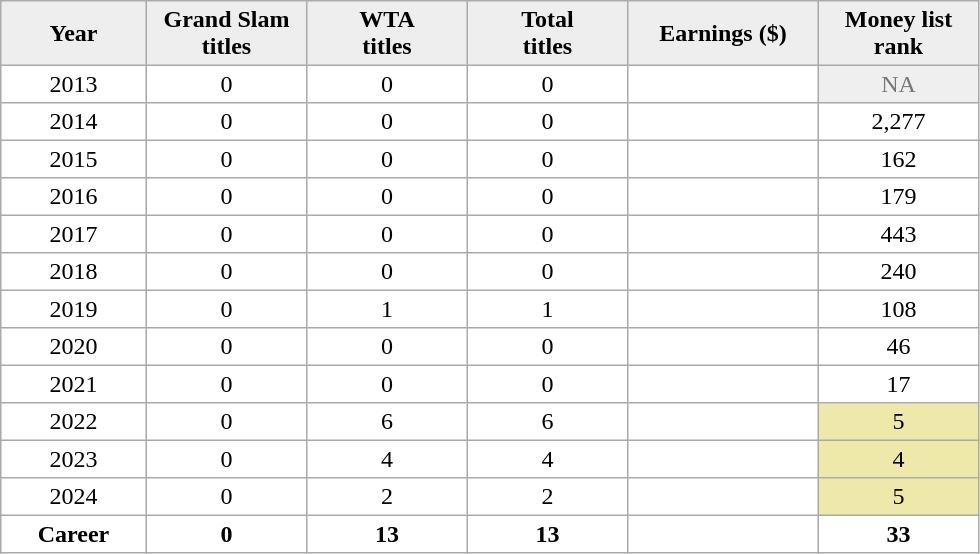<table cellpadding=3 cellspacing=0 border=1 style=border:#aaa;solid:1px;border-collapse:collapse;text-align:center;>
<tr style=background:#eee;font-weight:bold>
<td width="90">Year</td>
<td width="100">Grand Slam <br>titles</td>
<td width="100">WTA <br>titles</td>
<td width="100">Total <br>titles</td>
<td width="120">Earnings ($)</td>
<td width="100">Money list rank</td>
</tr>
<tr>
<td>2013</td>
<td>0</td>
<td>0</td>
<td>0</td>
<td align="right"></td>
<td style="color:#767676" bgcolor="efefef">NA</td>
</tr>
<tr>
<td>2014</td>
<td>0</td>
<td>0</td>
<td>0</td>
<td align="right"></td>
<td>2,277</td>
</tr>
<tr>
<td>2015</td>
<td>0</td>
<td>0</td>
<td>0</td>
<td align="right"></td>
<td>162</td>
</tr>
<tr>
<td>2016</td>
<td>0</td>
<td>0</td>
<td>0</td>
<td align="right"></td>
<td>179</td>
</tr>
<tr>
<td>2017</td>
<td>0</td>
<td>0</td>
<td>0</td>
<td align="right"></td>
<td>443</td>
</tr>
<tr>
<td>2018</td>
<td>0</td>
<td>0</td>
<td>0</td>
<td align="right"></td>
<td>240</td>
</tr>
<tr>
<td>2019</td>
<td>0</td>
<td>1</td>
<td>1</td>
<td align="right"></td>
<td>108</td>
</tr>
<tr>
<td>2020</td>
<td>0</td>
<td>0</td>
<td>0</td>
<td align="right"></td>
<td>46</td>
</tr>
<tr>
<td>2021</td>
<td>0</td>
<td>0</td>
<td>0</td>
<td align="right"></td>
<td>17</td>
</tr>
<tr>
<td>2022</td>
<td>0</td>
<td>6</td>
<td>6</td>
<td align="right"></td>
<td bgcolor=eee8aa>5</td>
</tr>
<tr>
<td>2023</td>
<td>0</td>
<td>4</td>
<td>4</td>
<td align="right"></td>
<td bgcolor=eee8aa>4</td>
</tr>
<tr>
<td>2024</td>
<td>0</td>
<td>2</td>
<td>2</td>
<td align="right"></td>
<td bgcolor=eee8aa>5</td>
</tr>
<tr style="font-weight:bold;">
<td>Career</td>
<td>0</td>
<td>13</td>
<td>13</td>
<td align="right"></td>
<td>33</td>
</tr>
</table>
